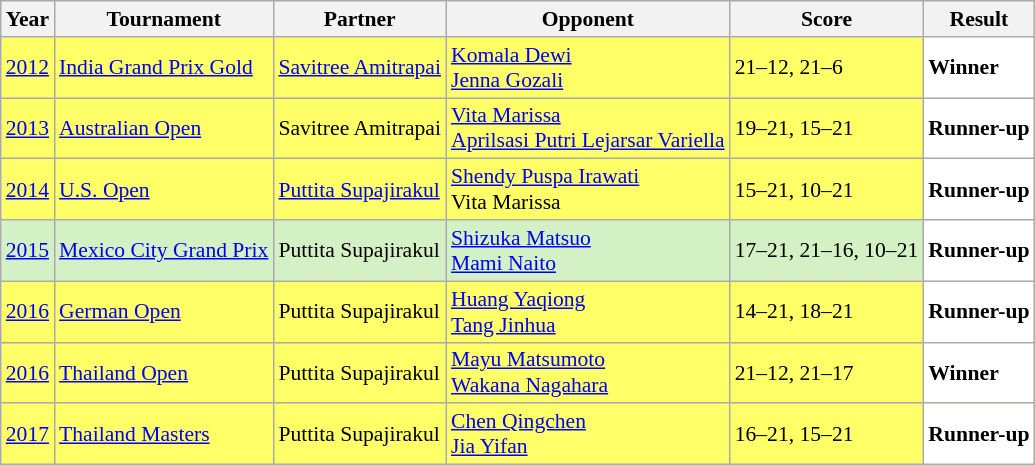<table class="sortable wikitable" style="font-size: 90%">
<tr>
<th>Year</th>
<th>Tournament</th>
<th>Partner</th>
<th>Opponent</th>
<th>Score</th>
<th>Result</th>
</tr>
<tr style="background:#FFFF67">
<td align="center"><a href='#'>2012</a></td>
<td align="left"><a href='#'>India Grand Prix Gold</a></td>
<td align="left"> <a href='#'>Savitree Amitrapai</a></td>
<td align="left"> <a href='#'>Komala Dewi</a> <br>  <a href='#'>Jenna Gozali</a></td>
<td align="left">21–12, 21–6</td>
<td style="text-align:left; background:white"> <strong>Winner</strong></td>
</tr>
<tr style="background:#FFFF67">
<td align="center"><a href='#'>2013</a></td>
<td align="left"><a href='#'>Australian Open</a></td>
<td align="left"> Savitree Amitrapai</td>
<td align="left"> <a href='#'>Vita Marissa</a> <br>  <a href='#'>Aprilsasi Putri Lejarsar Variella</a></td>
<td align="left">19–21, 15–21</td>
<td style="text-align:left; background:white"> <strong>Runner-up</strong></td>
</tr>
<tr style="background:#FFFF67">
<td align="center"><a href='#'>2014</a></td>
<td align="left"><a href='#'>U.S. Open</a></td>
<td align="left"> <a href='#'>Puttita Supajirakul</a></td>
<td align="left"> <a href='#'>Shendy Puspa Irawati</a> <br>  Vita Marissa</td>
<td align="left">15–21, 10–21</td>
<td style="text-align:left; background:white"> <strong>Runner-up</strong></td>
</tr>
<tr style="background:#D4F1C5">
<td align="center"><a href='#'>2015</a></td>
<td align="left"><a href='#'>Mexico City Grand Prix</a></td>
<td align="left"> Puttita Supajirakul</td>
<td align="left"> <a href='#'>Shizuka Matsuo</a> <br>  <a href='#'>Mami Naito</a></td>
<td align="left">17–21, 21–16, 10–21</td>
<td style="text-align:left; background:white"> <strong>Runner-up</strong></td>
</tr>
<tr style="background:#FFFF67">
<td align="center"><a href='#'>2016</a></td>
<td align="left"><a href='#'>German Open</a></td>
<td align="left"> Puttita Supajirakul</td>
<td align="left"> <a href='#'>Huang Yaqiong</a> <br>  <a href='#'>Tang Jinhua</a></td>
<td align="left">14–21, 18–21</td>
<td style="text-align:left; background:white"> <strong>Runner-up</strong></td>
</tr>
<tr style="background:#FFFF67">
<td align="center"><a href='#'>2016</a></td>
<td align="left"><a href='#'>Thailand Open</a></td>
<td align="left"> Puttita Supajirakul</td>
<td align="left"> <a href='#'>Mayu Matsumoto</a> <br>  <a href='#'>Wakana Nagahara</a></td>
<td align="left">21–12, 21–17</td>
<td style="text-align:left; background:white"> <strong>Winner</strong></td>
</tr>
<tr style="background:#FFFF67">
<td align="center"><a href='#'>2017</a></td>
<td align="left"><a href='#'>Thailand Masters</a></td>
<td align="left"> Puttita Supajirakul</td>
<td align="left"> <a href='#'>Chen Qingchen</a> <br>  <a href='#'>Jia Yifan</a></td>
<td align="left">16–21, 15–21</td>
<td style="text-align:left; background:white"> <strong>Runner-up</strong></td>
</tr>
</table>
